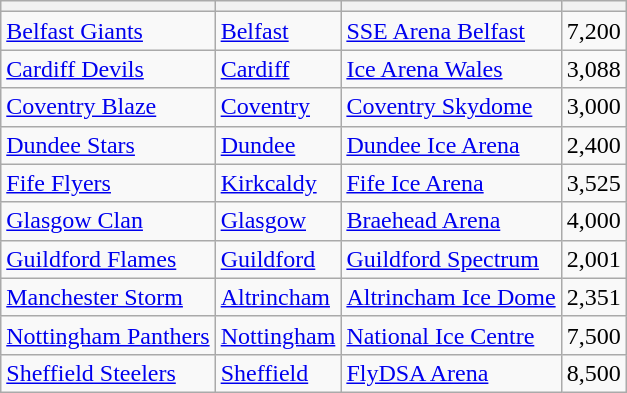<table class="wikitable sortable">
<tr>
<th></th>
<th></th>
<th></th>
<th></th>
</tr>
<tr align=left>
<td><a href='#'>Belfast Giants</a></td>
<td><a href='#'>Belfast</a></td>
<td><a href='#'>SSE Arena Belfast</a></td>
<td align=center>7,200</td>
</tr>
<tr align=left>
<td><a href='#'>Cardiff Devils</a></td>
<td> <a href='#'>Cardiff</a></td>
<td><a href='#'>Ice Arena Wales</a></td>
<td align=center>3,088</td>
</tr>
<tr align=left>
<td><a href='#'>Coventry Blaze</a></td>
<td> <a href='#'>Coventry</a></td>
<td><a href='#'>Coventry Skydome</a></td>
<td align=center>3,000</td>
</tr>
<tr align=left>
<td><a href='#'>Dundee Stars</a></td>
<td> <a href='#'>Dundee</a></td>
<td><a href='#'>Dundee Ice Arena</a></td>
<td align=center>2,400</td>
</tr>
<tr align=left>
<td><a href='#'>Fife Flyers</a></td>
<td> <a href='#'>Kirkcaldy</a></td>
<td><a href='#'>Fife Ice Arena</a></td>
<td align=center>3,525</td>
</tr>
<tr align=left>
<td><a href='#'>Glasgow Clan</a></td>
<td> <a href='#'>Glasgow</a></td>
<td><a href='#'>Braehead Arena</a></td>
<td align=center>4,000</td>
</tr>
<tr align=left>
<td><a href='#'>Guildford Flames</a></td>
<td> <a href='#'>Guildford</a></td>
<td><a href='#'>Guildford Spectrum</a></td>
<td align=center>2,001</td>
</tr>
<tr align=left>
<td><a href='#'>Manchester Storm</a></td>
<td> <a href='#'>Altrincham</a></td>
<td><a href='#'>Altrincham Ice Dome</a></td>
<td align=center>2,351</td>
</tr>
<tr align=left>
<td><a href='#'>Nottingham Panthers</a></td>
<td> <a href='#'>Nottingham</a></td>
<td><a href='#'>National Ice Centre</a></td>
<td align=center>7,500</td>
</tr>
<tr align=left>
<td><a href='#'>Sheffield Steelers</a></td>
<td> <a href='#'>Sheffield</a></td>
<td><a href='#'>FlyDSA Arena</a></td>
<td align=center>8,500</td>
</tr>
</table>
